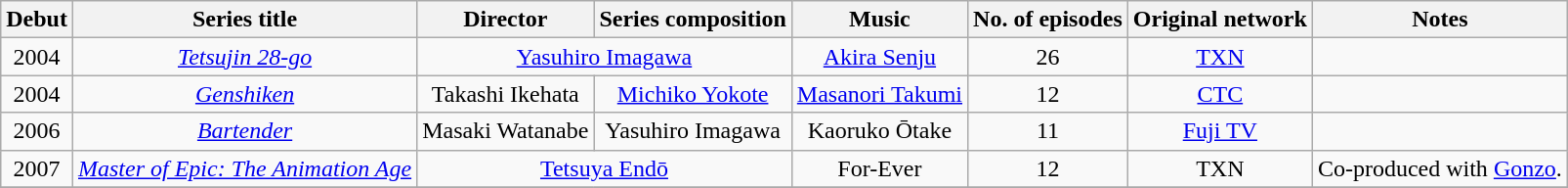<table class="wikitable sortable" style="text-align:center; margin=auto; ">
<tr>
<th>Debut</th>
<th>Series title</th>
<th>Director</th>
<th>Series composition</th>
<th>Music</th>
<th>No. of episodes</th>
<th>Original network</th>
<th>Notes</th>
</tr>
<tr>
<td>2004</td>
<td><em><a href='#'>Tetsujin 28-go</a></em></td>
<td colspan="2"><a href='#'>Yasuhiro Imagawa</a></td>
<td><a href='#'>Akira Senju</a></td>
<td>26</td>
<td><a href='#'>TXN</a></td>
<td></td>
</tr>
<tr>
<td>2004</td>
<td><em><a href='#'>Genshiken</a></em></td>
<td>Takashi Ikehata</td>
<td><a href='#'>Michiko Yokote</a></td>
<td><a href='#'>Masanori Takumi</a></td>
<td>12</td>
<td><a href='#'>CTC</a></td>
<td></td>
</tr>
<tr>
<td>2006</td>
<td><em><a href='#'>Bartender</a></em></td>
<td>Masaki Watanabe</td>
<td>Yasuhiro Imagawa</td>
<td>Kaoruko Ōtake</td>
<td>11</td>
<td><a href='#'>Fuji TV</a></td>
<td></td>
</tr>
<tr>
<td>2007</td>
<td><em><a href='#'>Master of Epic: The Animation Age</a></em></td>
<td colspan="2"><a href='#'>Tetsuya Endō</a></td>
<td>For-Ever</td>
<td>12</td>
<td>TXN</td>
<td>Co-produced with <a href='#'>Gonzo</a>.</td>
</tr>
<tr>
</tr>
</table>
